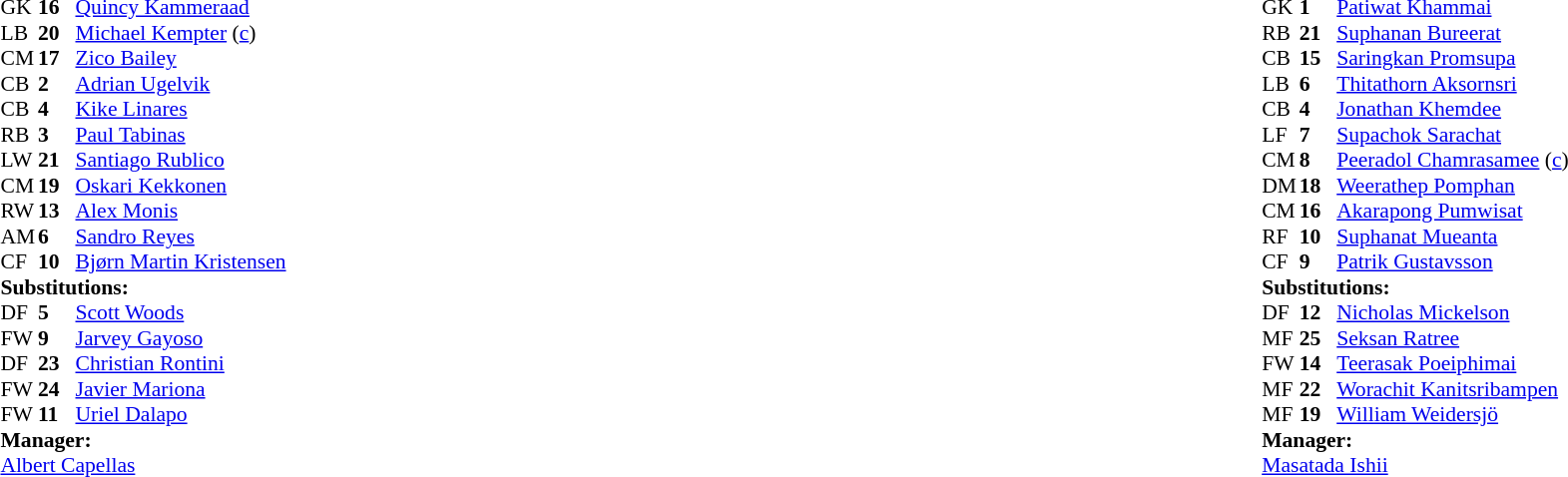<table width="100%">
<tr>
<td valign="top" width="40%"><br><table style="font-size:90%" cellspacing="0" cellpadding="0">
<tr>
<th width=25></th>
<th width=25></th>
</tr>
<tr>
<td>GK</td>
<td><strong>16</strong></td>
<td><a href='#'>Quincy Kammeraad</a></td>
</tr>
<tr>
<td>LB</td>
<td><strong>20</strong></td>
<td><a href='#'>Michael Kempter</a> (<a href='#'>c</a>)</td>
<td></td>
<td></td>
</tr>
<tr>
<td>CM</td>
<td><strong>17</strong></td>
<td><a href='#'>Zico Bailey</a></td>
</tr>
<tr>
<td>CB</td>
<td><strong>2</strong></td>
<td><a href='#'>Adrian Ugelvik</a></td>
</tr>
<tr>
<td>CB</td>
<td><strong>4</strong></td>
<td><a href='#'>Kike Linares</a></td>
</tr>
<tr>
<td>RB</td>
<td><strong>3</strong></td>
<td><a href='#'>Paul Tabinas</a></td>
</tr>
<tr>
<td>LW</td>
<td><strong>21</strong></td>
<td><a href='#'>Santiago Rublico</a></td>
</tr>
<tr>
<td>CM</td>
<td><strong>19</strong></td>
<td><a href='#'>Oskari Kekkonen</a></td>
<td></td>
<td></td>
</tr>
<tr>
<td>RW</td>
<td><strong>13</strong></td>
<td><a href='#'>Alex Monis</a></td>
<td></td>
<td></td>
</tr>
<tr>
<td>AM</td>
<td><strong>6</strong></td>
<td><a href='#'>Sandro Reyes</a></td>
<td></td>
<td></td>
</tr>
<tr>
<td>CF</td>
<td><strong>10</strong></td>
<td><a href='#'>Bjørn Martin Kristensen</a></td>
<td></td>
<td></td>
</tr>
<tr>
<td colspan=3><strong>Substitutions:</strong></td>
</tr>
<tr>
<td>DF</td>
<td><strong>5</strong></td>
<td><a href='#'>Scott Woods</a></td>
<td></td>
<td></td>
</tr>
<tr>
<td>FW</td>
<td><strong>9</strong></td>
<td><a href='#'>Jarvey Gayoso</a></td>
<td></td>
<td></td>
</tr>
<tr>
<td>DF</td>
<td><strong>23</strong></td>
<td><a href='#'>Christian Rontini</a></td>
<td></td>
<td></td>
</tr>
<tr>
<td>FW</td>
<td><strong>24</strong></td>
<td><a href='#'>Javier Mariona</a></td>
<td></td>
<td></td>
</tr>
<tr>
<td>FW</td>
<td><strong>11</strong></td>
<td><a href='#'>Uriel Dalapo</a></td>
<td></td>
<td></td>
</tr>
<tr>
<td colspan=3><strong>Manager:</strong></td>
</tr>
<tr>
<td colspan=3> <a href='#'>Albert Capellas</a></td>
</tr>
</table>
</td>
<td valign="top"></td>
<td valign="top" width="50%"><br><table style="font-size:90%; margin:auto" cellspacing="0" cellpadding="0">
<tr>
<th width=25></th>
<th width=25></th>
</tr>
<tr>
<td>GK</td>
<td><strong>1</strong></td>
<td><a href='#'>Patiwat Khammai</a></td>
</tr>
<tr>
<td>RB</td>
<td><strong>21</strong></td>
<td><a href='#'>Suphanan Bureerat</a></td>
</tr>
<tr>
<td>CB</td>
<td><strong>15</strong></td>
<td><a href='#'>Saringkan Promsupa</a></td>
</tr>
<tr>
<td>LB</td>
<td><strong>6</strong></td>
<td><a href='#'>Thitathorn Aksornsri</a></td>
<td></td>
<td></td>
</tr>
<tr>
<td>CB</td>
<td><strong>4</strong></td>
<td><a href='#'>Jonathan Khemdee</a></td>
</tr>
<tr>
<td>LF</td>
<td><strong>7</strong></td>
<td><a href='#'>Supachok Sarachat</a></td>
<td></td>
<td></td>
</tr>
<tr>
<td>CM</td>
<td><strong>8</strong></td>
<td><a href='#'>Peeradol Chamrasamee</a> (<a href='#'>c</a>)</td>
</tr>
<tr>
<td>DM</td>
<td><strong>18</strong></td>
<td><a href='#'>Weerathep Pomphan</a></td>
</tr>
<tr>
<td>CM</td>
<td><strong>16</strong></td>
<td><a href='#'>Akarapong Pumwisat</a></td>
<td></td>
<td></td>
</tr>
<tr>
<td>RF</td>
<td><strong>10</strong></td>
<td><a href='#'>Suphanat Mueanta</a></td>
<td></td>
<td></td>
</tr>
<tr>
<td>CF</td>
<td><strong>9</strong></td>
<td><a href='#'>Patrik Gustavsson</a></td>
<td></td>
<td></td>
</tr>
<tr>
<td colspan=3><strong>Substitutions:</strong></td>
</tr>
<tr>
<td>DF</td>
<td><strong>12</strong></td>
<td><a href='#'>Nicholas Mickelson</a></td>
<td></td>
<td></td>
</tr>
<tr>
<td>MF</td>
<td><strong>25</strong></td>
<td><a href='#'>Seksan Ratree</a></td>
<td></td>
<td></td>
</tr>
<tr>
<td>FW</td>
<td><strong>14</strong></td>
<td><a href='#'>Teerasak Poeiphimai</a></td>
<td></td>
<td></td>
</tr>
<tr>
<td>MF</td>
<td><strong>22</strong></td>
<td><a href='#'>Worachit Kanitsribampen</a></td>
<td></td>
<td></td>
</tr>
<tr>
<td>MF</td>
<td><strong>19</strong></td>
<td><a href='#'>William Weidersjö</a></td>
<td></td>
<td></td>
</tr>
<tr>
<td colspan=3><strong>Manager:</strong></td>
</tr>
<tr>
<td colspan=3> <a href='#'>Masatada Ishii</a></td>
</tr>
</table>
</td>
</tr>
</table>
